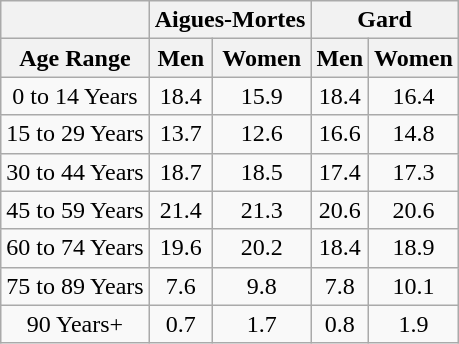<table class="wikitable" style="text-align:center;">
<tr>
<th></th>
<th colspan=2>Aigues-Mortes</th>
<th colspan=2>Gard</th>
</tr>
<tr>
<th>Age Range</th>
<th>Men</th>
<th>Women</th>
<th>Men</th>
<th>Women</th>
</tr>
<tr>
<td>0 to 14 Years</td>
<td>18.4</td>
<td>15.9</td>
<td>18.4</td>
<td>16.4</td>
</tr>
<tr>
<td>15 to 29 Years</td>
<td>13.7</td>
<td>12.6</td>
<td>16.6</td>
<td>14.8</td>
</tr>
<tr>
<td>30 to 44 Years</td>
<td>18.7</td>
<td>18.5</td>
<td>17.4</td>
<td>17.3</td>
</tr>
<tr>
<td>45 to 59 Years</td>
<td>21.4</td>
<td>21.3</td>
<td>20.6</td>
<td>20.6</td>
</tr>
<tr>
<td>60 to 74 Years</td>
<td>19.6</td>
<td>20.2</td>
<td>18.4</td>
<td>18.9</td>
</tr>
<tr>
<td>75 to 89 Years</td>
<td>7.6</td>
<td>9.8</td>
<td>7.8</td>
<td>10.1</td>
</tr>
<tr>
<td>90 Years+</td>
<td>0.7</td>
<td>1.7</td>
<td>0.8</td>
<td>1.9</td>
</tr>
</table>
